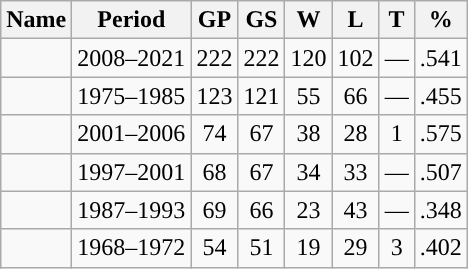<table class="wikitable sortable" style="text-align:center">
<tr>
<th scope="col">Name</th>
<th scope="col">Period</th>
<th scope="col">GP</th>
<th scope="col">GS</th>
<th scope="col">W</th>
<th scope="col">L</th>
<th scope="col">T</th>
<th scope="col">%</th>
</tr>
<tr>
<td></td>
<td>2008–2021</td>
<td>222</td>
<td>222</td>
<td>120</td>
<td>102</td>
<td>—</td>
<td>.541</td>
</tr>
<tr>
<td></td>
<td>1975–1985</td>
<td>123</td>
<td>121</td>
<td>55</td>
<td>66</td>
<td>—</td>
<td>.455</td>
</tr>
<tr>
<td></td>
<td>2001–2006</td>
<td>74</td>
<td>67</td>
<td>38</td>
<td>28</td>
<td>1</td>
<td>.575</td>
</tr>
<tr>
<td></td>
<td>1997–2001</td>
<td>68</td>
<td>67</td>
<td>34</td>
<td>33</td>
<td>—</td>
<td>.507</td>
</tr>
<tr>
<td></td>
<td>1987–1993</td>
<td>69</td>
<td>66</td>
<td>23</td>
<td>43</td>
<td>—</td>
<td>.348</td>
</tr>
<tr>
<td></td>
<td>1968–1972</td>
<td>54</td>
<td>51</td>
<td>19</td>
<td>29</td>
<td>3</td>
<td>.402</td>
</tr>
</table>
